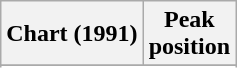<table class="wikitable sortable">
<tr>
<th align="left">Chart (1991)</th>
<th align="center">Peak<br>position</th>
</tr>
<tr>
</tr>
<tr>
</tr>
</table>
